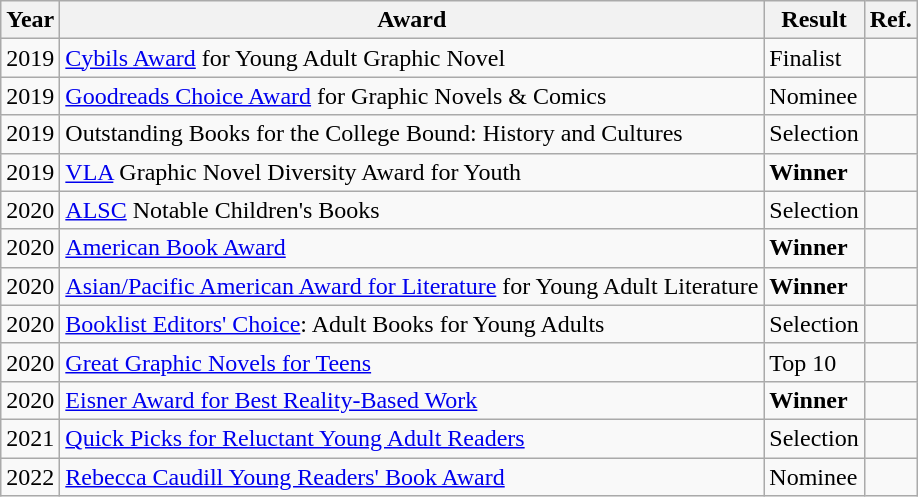<table class="wikitable">
<tr>
<th>Year</th>
<th>Award</th>
<th>Result</th>
<th>Ref.</th>
</tr>
<tr>
<td>2019</td>
<td><a href='#'>Cybils Award</a> for Young Adult Graphic Novel</td>
<td>Finalist</td>
<td></td>
</tr>
<tr>
<td>2019</td>
<td><a href='#'>Goodreads Choice Award</a> for Graphic Novels & Comics</td>
<td>Nominee</td>
<td></td>
</tr>
<tr>
<td>2019</td>
<td>Outstanding Books for the College Bound: History and Cultures</td>
<td>Selection</td>
<td></td>
</tr>
<tr>
<td>2019</td>
<td><a href='#'>VLA</a> Graphic Novel Diversity Award for Youth</td>
<td><strong>Winner</strong></td>
<td></td>
</tr>
<tr>
<td>2020</td>
<td><a href='#'>ALSC</a> Notable Children's Books</td>
<td>Selection</td>
<td></td>
</tr>
<tr>
<td>2020</td>
<td><a href='#'>American Book Award</a></td>
<td><strong>Winner</strong></td>
<td></td>
</tr>
<tr>
<td>2020</td>
<td><a href='#'>Asian/Pacific American Award for Literature</a> for Young Adult Literature</td>
<td><strong>Winner</strong></td>
<td></td>
</tr>
<tr>
<td>2020</td>
<td><a href='#'>Booklist Editors' Choice</a>: Adult Books for Young Adults</td>
<td>Selection</td>
<td></td>
</tr>
<tr>
<td>2020</td>
<td><a href='#'>Great Graphic Novels for Teens</a></td>
<td>Top 10</td>
<td></td>
</tr>
<tr>
<td>2020</td>
<td><a href='#'>Eisner Award for Best Reality-Based Work</a></td>
<td><strong>Winner</strong></td>
<td></td>
</tr>
<tr>
<td>2021</td>
<td><a href='#'>Quick Picks for Reluctant Young Adult Readers</a></td>
<td>Selection</td>
<td></td>
</tr>
<tr>
<td>2022</td>
<td><a href='#'>Rebecca Caudill Young Readers' Book Award</a></td>
<td>Nominee</td>
<td></td>
</tr>
</table>
